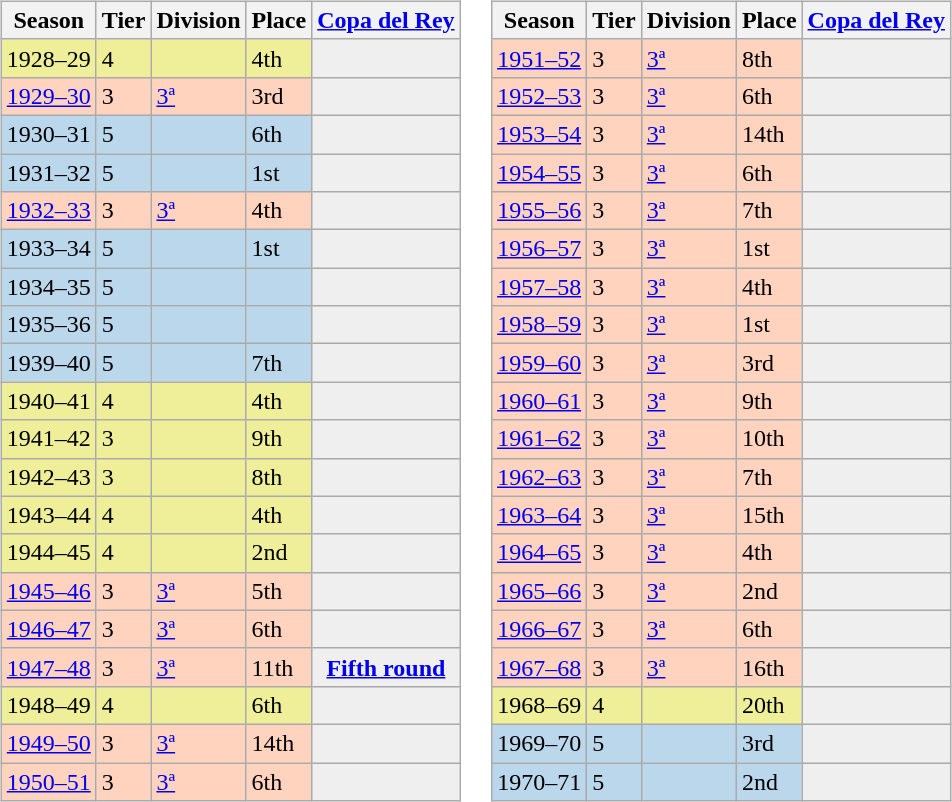<table>
<tr>
<td valign="top" width=0%><br><table class="wikitable">
<tr style="background:#f0f6fa;">
<th>Season</th>
<th>Tier</th>
<th>Division</th>
<th>Place</th>
<th><a href='#'>Copa del Rey</a></th>
</tr>
<tr>
<td style="background:#EFEF99;">1928–29</td>
<td style="background:#EFEF99;">4</td>
<td style="background:#EFEF99;"></td>
<td style="background:#EFEF99;">4th</td>
<th style="background:#efefef;"></th>
</tr>
<tr>
<td style="background:#FFD3BD;"><a href='#'>1929–30</a></td>
<td style="background:#FFD3BD;">3</td>
<td style="background:#FFD3BD;"><a href='#'>3ª</a></td>
<td style="background:#FFD3BD;">3rd</td>
<th style="background:#efefef;"></th>
</tr>
<tr>
<td style="background:#BBD7EC;">1930–31</td>
<td style="background:#BBD7EC;">5</td>
<td style="background:#BBD7EC;"></td>
<td style="background:#BBD7EC;">6th</td>
<th style="background:#efefef;"></th>
</tr>
<tr>
<td style="background:#BBD7EC;">1931–32</td>
<td style="background:#BBD7EC;">5</td>
<td style="background:#BBD7EC;"></td>
<td style="background:#BBD7EC;">1st</td>
<th style="background:#efefef;"></th>
</tr>
<tr>
<td style="background:#FFD3BD;"><a href='#'>1932–33</a></td>
<td style="background:#FFD3BD;">3</td>
<td style="background:#FFD3BD;"><a href='#'>3ª</a></td>
<td style="background:#FFD3BD;">4th</td>
<th style="background:#efefef;"></th>
</tr>
<tr>
<td style="background:#BBD7EC;">1933–34</td>
<td style="background:#BBD7EC;">5</td>
<td style="background:#BBD7EC;"></td>
<td style="background:#BBD7EC;">1st</td>
<th style="background:#efefef;"></th>
</tr>
<tr>
<td style="background:#BBD7EC;">1934–35</td>
<td style="background:#BBD7EC;">5</td>
<td style="background:#BBD7EC;"></td>
<td style="background:#BBD7EC;"></td>
<th style="background:#efefef;"></th>
</tr>
<tr>
<td style="background:#BBD7EC;">1935–36</td>
<td style="background:#BBD7EC;">5</td>
<td style="background:#BBD7EC;"></td>
<td style="background:#BBD7EC;"></td>
<th style="background:#efefef;"></th>
</tr>
<tr>
<td style="background:#BBD7EC;">1939–40</td>
<td style="background:#BBD7EC;">5</td>
<td style="background:#BBD7EC;"></td>
<td style="background:#BBD7EC;">7th</td>
<th style="background:#efefef;"></th>
</tr>
<tr>
<td style="background:#EFEF99;">1940–41</td>
<td style="background:#EFEF99;">4</td>
<td style="background:#EFEF99;"></td>
<td style="background:#EFEF99;">4th</td>
<th style="background:#efefef;"></th>
</tr>
<tr>
<td style="background:#EFEF99;">1941–42</td>
<td style="background:#EFEF99;">3</td>
<td style="background:#EFEF99;"></td>
<td style="background:#EFEF99;">9th</td>
<th style="background:#efefef;"></th>
</tr>
<tr>
<td style="background:#EFEF99;">1942–43</td>
<td style="background:#EFEF99;">3</td>
<td style="background:#EFEF99;"></td>
<td style="background:#EFEF99;">8th</td>
<th style="background:#efefef;"></th>
</tr>
<tr>
<td style="background:#EFEF99;">1943–44</td>
<td style="background:#EFEF99;">4</td>
<td style="background:#EFEF99;"></td>
<td style="background:#EFEF99;">4th</td>
<th style="background:#efefef;"></th>
</tr>
<tr>
<td style="background:#EFEF99;">1944–45</td>
<td style="background:#EFEF99;">4</td>
<td style="background:#EFEF99;"></td>
<td style="background:#EFEF99;">2nd</td>
<th style="background:#efefef;"></th>
</tr>
<tr>
<td style="background:#FFD3BD;"><a href='#'>1945–46</a></td>
<td style="background:#FFD3BD;">3</td>
<td style="background:#FFD3BD;"><a href='#'>3ª</a></td>
<td style="background:#FFD3BD;">5th</td>
<th style="background:#efefef;"></th>
</tr>
<tr>
<td style="background:#FFD3BD;"><a href='#'>1946–47</a></td>
<td style="background:#FFD3BD;">3</td>
<td style="background:#FFD3BD;"><a href='#'>3ª</a></td>
<td style="background:#FFD3BD;">6th</td>
<th style="background:#efefef;"></th>
</tr>
<tr>
<td style="background:#FFD3BD;"><a href='#'>1947–48</a></td>
<td style="background:#FFD3BD;">3</td>
<td style="background:#FFD3BD;"><a href='#'>3ª</a></td>
<td style="background:#FFD3BD;">11th</td>
<th style="background:#efefef;"><a href='#'>Fifth round</a></th>
</tr>
<tr>
<td style="background:#EFEF99;">1948–49</td>
<td style="background:#EFEF99;">4</td>
<td style="background:#EFEF99;"></td>
<td style="background:#EFEF99;">6th</td>
<th style="background:#efefef;"></th>
</tr>
<tr>
<td style="background:#FFD3BD;"><a href='#'>1949–50</a></td>
<td style="background:#FFD3BD;">3</td>
<td style="background:#FFD3BD;"><a href='#'>3ª</a></td>
<td style="background:#FFD3BD;">14th</td>
<th style="background:#efefef;"></th>
</tr>
<tr>
<td style="background:#FFD3BD;"><a href='#'>1950–51</a></td>
<td style="background:#FFD3BD;">3</td>
<td style="background:#FFD3BD;"><a href='#'>3ª</a></td>
<td style="background:#FFD3BD;">6th</td>
<th style="background:#efefef;"></th>
</tr>
</table>
</td>
<td valign="top" width=0%><br><table class="wikitable">
<tr style="background:#f0f6fa;">
<th>Season</th>
<th>Tier</th>
<th>Division</th>
<th>Place</th>
<th><a href='#'>Copa del Rey</a></th>
</tr>
<tr>
<td style="background:#FFD3BD;"><a href='#'>1951–52</a></td>
<td style="background:#FFD3BD;">3</td>
<td style="background:#FFD3BD;"><a href='#'>3ª</a></td>
<td style="background:#FFD3BD;">8th</td>
<th style="background:#efefef;"></th>
</tr>
<tr>
<td style="background:#FFD3BD;"><a href='#'>1952–53</a></td>
<td style="background:#FFD3BD;">3</td>
<td style="background:#FFD3BD;"><a href='#'>3ª</a></td>
<td style="background:#FFD3BD;">6th</td>
<th style="background:#efefef;"></th>
</tr>
<tr>
<td style="background:#FFD3BD;"><a href='#'>1953–54</a></td>
<td style="background:#FFD3BD;">3</td>
<td style="background:#FFD3BD;"><a href='#'>3ª</a></td>
<td style="background:#FFD3BD;">14th</td>
<th style="background:#efefef;"></th>
</tr>
<tr>
<td style="background:#FFD3BD;"><a href='#'>1954–55</a></td>
<td style="background:#FFD3BD;">3</td>
<td style="background:#FFD3BD;"><a href='#'>3ª</a></td>
<td style="background:#FFD3BD;">6th</td>
<th style="background:#efefef;"></th>
</tr>
<tr>
<td style="background:#FFD3BD;"><a href='#'>1955–56</a></td>
<td style="background:#FFD3BD;">3</td>
<td style="background:#FFD3BD;"><a href='#'>3ª</a></td>
<td style="background:#FFD3BD;">7th</td>
<th style="background:#efefef;"></th>
</tr>
<tr>
<td style="background:#FFD3BD;"><a href='#'>1956–57</a></td>
<td style="background:#FFD3BD;">3</td>
<td style="background:#FFD3BD;"><a href='#'>3ª</a></td>
<td style="background:#FFD3BD;">1st</td>
<th style="background:#efefef;"></th>
</tr>
<tr>
<td style="background:#FFD3BD;"><a href='#'>1957–58</a></td>
<td style="background:#FFD3BD;">3</td>
<td style="background:#FFD3BD;"><a href='#'>3ª</a></td>
<td style="background:#FFD3BD;">4th</td>
<th style="background:#efefef;"></th>
</tr>
<tr>
<td style="background:#FFD3BD;"><a href='#'>1958–59</a></td>
<td style="background:#FFD3BD;">3</td>
<td style="background:#FFD3BD;"><a href='#'>3ª</a></td>
<td style="background:#FFD3BD;">1st</td>
<th style="background:#efefef;"></th>
</tr>
<tr>
<td style="background:#FFD3BD;"><a href='#'>1959–60</a></td>
<td style="background:#FFD3BD;">3</td>
<td style="background:#FFD3BD;"><a href='#'>3ª</a></td>
<td style="background:#FFD3BD;">3rd</td>
<th style="background:#efefef;"></th>
</tr>
<tr>
<td style="background:#FFD3BD;"><a href='#'>1960–61</a></td>
<td style="background:#FFD3BD;">3</td>
<td style="background:#FFD3BD;"><a href='#'>3ª</a></td>
<td style="background:#FFD3BD;">9th</td>
<th style="background:#efefef;"></th>
</tr>
<tr>
<td style="background:#FFD3BD;"><a href='#'>1961–62</a></td>
<td style="background:#FFD3BD;">3</td>
<td style="background:#FFD3BD;"><a href='#'>3ª</a></td>
<td style="background:#FFD3BD;">10th</td>
<th style="background:#efefef;"></th>
</tr>
<tr>
<td style="background:#FFD3BD;"><a href='#'>1962–63</a></td>
<td style="background:#FFD3BD;">3</td>
<td style="background:#FFD3BD;"><a href='#'>3ª</a></td>
<td style="background:#FFD3BD;">7th</td>
<th style="background:#efefef;"></th>
</tr>
<tr>
<td style="background:#FFD3BD;"><a href='#'>1963–64</a></td>
<td style="background:#FFD3BD;">3</td>
<td style="background:#FFD3BD;"><a href='#'>3ª</a></td>
<td style="background:#FFD3BD;">15th</td>
<th style="background:#efefef;"></th>
</tr>
<tr>
<td style="background:#FFD3BD;"><a href='#'>1964–65</a></td>
<td style="background:#FFD3BD;">3</td>
<td style="background:#FFD3BD;"><a href='#'>3ª</a></td>
<td style="background:#FFD3BD;">4th</td>
<th style="background:#efefef;"></th>
</tr>
<tr>
<td style="background:#FFD3BD;"><a href='#'>1965–66</a></td>
<td style="background:#FFD3BD;">3</td>
<td style="background:#FFD3BD;"><a href='#'>3ª</a></td>
<td style="background:#FFD3BD;">2nd</td>
<th style="background:#efefef;"></th>
</tr>
<tr>
<td style="background:#FFD3BD;"><a href='#'>1966–67</a></td>
<td style="background:#FFD3BD;">3</td>
<td style="background:#FFD3BD;"><a href='#'>3ª</a></td>
<td style="background:#FFD3BD;">6th</td>
<th style="background:#efefef;"></th>
</tr>
<tr>
<td style="background:#FFD3BD;"><a href='#'>1967–68</a></td>
<td style="background:#FFD3BD;">3</td>
<td style="background:#FFD3BD;"><a href='#'>3ª</a></td>
<td style="background:#FFD3BD;">16th</td>
<th style="background:#efefef;"></th>
</tr>
<tr>
<td style="background:#EFEF99;">1968–69</td>
<td style="background:#EFEF99;">4</td>
<td style="background:#EFEF99;"></td>
<td style="background:#EFEF99;">20th</td>
<th style="background:#efefef;"></th>
</tr>
<tr>
<td style="background:#BBD7EC;">1969–70</td>
<td style="background:#BBD7EC;">5</td>
<td style="background:#BBD7EC;"></td>
<td style="background:#BBD7EC;">3rd</td>
<th style="background:#efefef;"></th>
</tr>
<tr>
<td style="background:#BBD7EC;">1970–71</td>
<td style="background:#BBD7EC;">5</td>
<td style="background:#BBD7EC;"></td>
<td style="background:#BBD7EC;">2nd</td>
<th style="background:#efefef;"></th>
</tr>
</table>
</td>
</tr>
</table>
